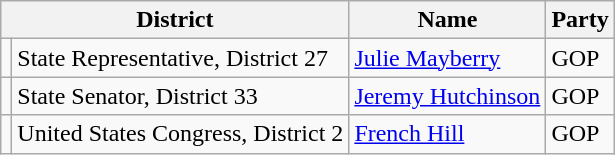<table class="wikitable sortable">
<tr>
<th colspan=2>District</th>
<th>Name</th>
<th>Party</th>
</tr>
<tr>
<td></td>
<td>State Representative, District 27</td>
<td><a href='#'>Julie Mayberry</a></td>
<td>GOP</td>
</tr>
<tr>
<td></td>
<td>State Senator, District 33</td>
<td><a href='#'>Jeremy Hutchinson</a></td>
<td>GOP</td>
</tr>
<tr>
<td></td>
<td>United States Congress, District 2</td>
<td><a href='#'>French Hill</a></td>
<td>GOP</td>
</tr>
</table>
